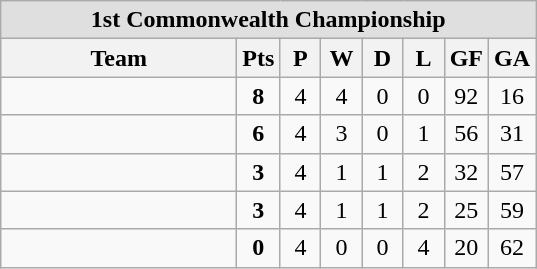<table class="wikitable" style="text-align: center;">
<tr align=left style="background:#dfdfdf;">
<td colspan=8 align=center><strong>1st Commonwealth Championship</strong></td>
</tr>
<tr>
<th width=150>Team</th>
<th width=20>Pts</th>
<th width=20>P</th>
<th width=20>W</th>
<th width=20>D</th>
<th width=20>L</th>
<th width=20>GF</th>
<th width=20>GA</th>
</tr>
<tr>
<td align=left></td>
<td><strong>8</strong></td>
<td>4</td>
<td>4</td>
<td>0</td>
<td>0</td>
<td>92</td>
<td>16</td>
</tr>
<tr>
<td align=left></td>
<td><strong>6</strong></td>
<td>4</td>
<td>3</td>
<td>0</td>
<td>1</td>
<td>56</td>
<td>31</td>
</tr>
<tr>
<td align=left></td>
<td><strong>3</strong></td>
<td>4</td>
<td>1</td>
<td>1</td>
<td>2</td>
<td>32</td>
<td>57</td>
</tr>
<tr>
<td align=left></td>
<td><strong>3</strong></td>
<td>4</td>
<td>1</td>
<td>1</td>
<td>2</td>
<td>25</td>
<td>59</td>
</tr>
<tr>
<td align=left></td>
<td><strong>0</strong></td>
<td>4</td>
<td>0</td>
<td>0</td>
<td>4</td>
<td>20</td>
<td>62</td>
</tr>
</table>
